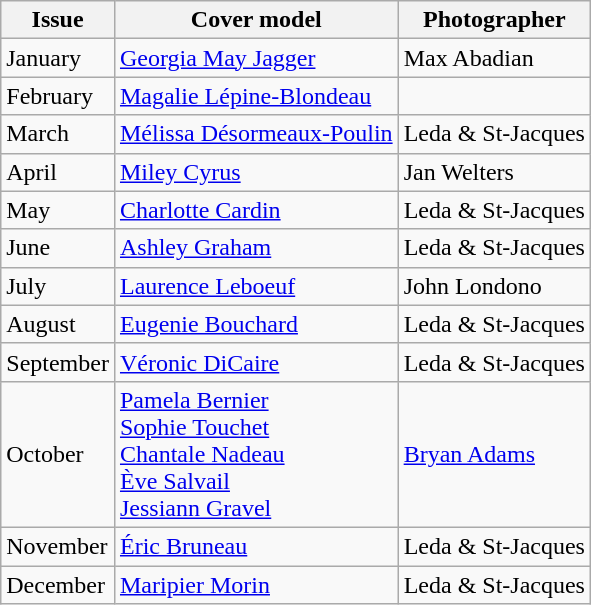<table class="sortable wikitable">
<tr>
<th>Issue</th>
<th>Cover model</th>
<th>Photographer</th>
</tr>
<tr>
<td>January</td>
<td><a href='#'>Georgia May Jagger</a></td>
<td>Max Abadian</td>
</tr>
<tr>
<td>February</td>
<td><a href='#'>Magalie Lépine-Blondeau</a></td>
<td></td>
</tr>
<tr>
<td>March</td>
<td><a href='#'>Mélissa Désormeaux-Poulin</a></td>
<td>Leda & St-Jacques</td>
</tr>
<tr>
<td>April</td>
<td><a href='#'>Miley Cyrus</a></td>
<td>Jan Welters</td>
</tr>
<tr>
<td>May</td>
<td><a href='#'>Charlotte Cardin</a></td>
<td>Leda & St-Jacques</td>
</tr>
<tr>
<td>June</td>
<td><a href='#'>Ashley Graham</a></td>
<td>Leda & St-Jacques</td>
</tr>
<tr>
<td>July</td>
<td><a href='#'>Laurence Leboeuf</a></td>
<td>John Londono</td>
</tr>
<tr>
<td>August</td>
<td><a href='#'>Eugenie Bouchard</a></td>
<td>Leda & St-Jacques</td>
</tr>
<tr>
<td>September</td>
<td><a href='#'>Véronic DiCaire</a></td>
<td>Leda & St-Jacques</td>
</tr>
<tr>
<td>October</td>
<td><a href='#'>Pamela Bernier</a><br><a href='#'>Sophie Touchet</a><br><a href='#'>Chantale Nadeau</a><br><a href='#'>Ève Salvail</a><br><a href='#'>Jessiann Gravel</a></td>
<td><a href='#'>Bryan Adams</a></td>
</tr>
<tr>
<td>November</td>
<td><a href='#'>Éric Bruneau</a></td>
<td>Leda & St-Jacques</td>
</tr>
<tr>
<td>December</td>
<td><a href='#'>Maripier Morin</a></td>
<td>Leda & St-Jacques</td>
</tr>
</table>
